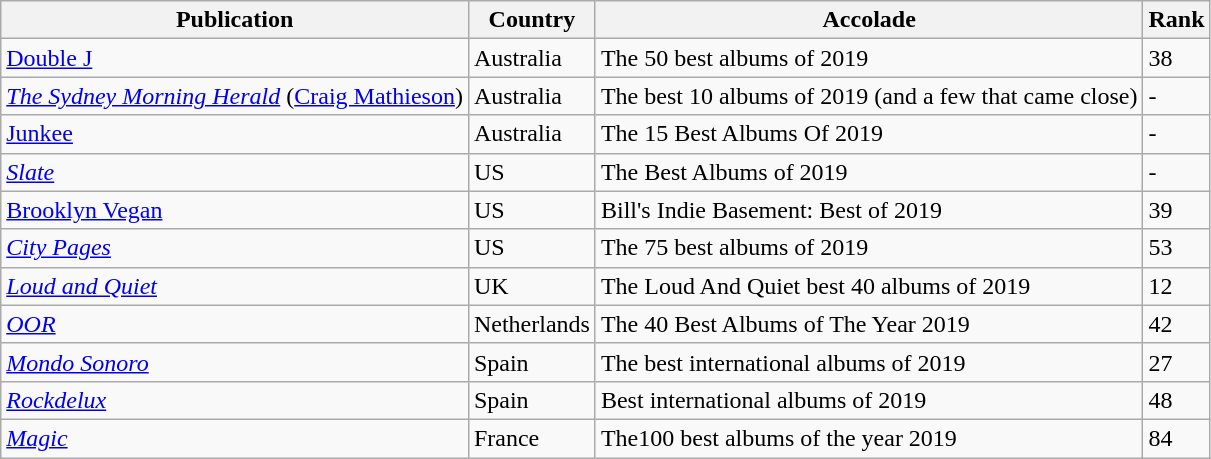<table class="wikitable sortable">
<tr>
<th>Publication</th>
<th>Country</th>
<th>Accolade</th>
<th>Rank</th>
</tr>
<tr>
<td><a href='#'>Double J</a></td>
<td>Australia</td>
<td>The 50 best albums of 2019</td>
<td>38</td>
</tr>
<tr>
<td><em><a href='#'>The Sydney Morning Herald</a></em> (<a href='#'>Craig Mathieson</a>)</td>
<td>Australia</td>
<td>The best 10 albums of 2019 (and a few that came close)</td>
<td>-</td>
</tr>
<tr>
<td><a href='#'>Junkee</a></td>
<td>Australia</td>
<td>The 15 Best Albums Of 2019</td>
<td>-</td>
</tr>
<tr>
<td><em><a href='#'>Slate</a></em></td>
<td>US</td>
<td>The Best Albums of 2019</td>
<td>-</td>
</tr>
<tr>
<td><a href='#'>Brooklyn Vegan</a></td>
<td>US</td>
<td>Bill's Indie Basement: Best of 2019</td>
<td>39</td>
</tr>
<tr>
<td><em><a href='#'>City Pages</a></em></td>
<td>US</td>
<td>The 75 best albums of 2019</td>
<td>53</td>
</tr>
<tr>
<td><em><a href='#'>Loud and Quiet</a></em></td>
<td>UK</td>
<td>The Loud And Quiet best 40 albums of 2019</td>
<td>12</td>
</tr>
<tr>
<td><em><a href='#'>OOR</a></em></td>
<td>Netherlands</td>
<td>The 40 Best Albums of The Year 2019</td>
<td>42</td>
</tr>
<tr>
<td><em><a href='#'>Mondo Sonoro</a></em></td>
<td>Spain</td>
<td>The best international albums of 2019</td>
<td>27</td>
</tr>
<tr>
<td><em><a href='#'>Rockdelux</a></em></td>
<td>Spain</td>
<td>Best international albums of 2019</td>
<td>48</td>
</tr>
<tr>
<td><a href='#'><em>Magic</em></a></td>
<td>France</td>
<td>The100 best albums of the year 2019</td>
<td>84</td>
</tr>
</table>
